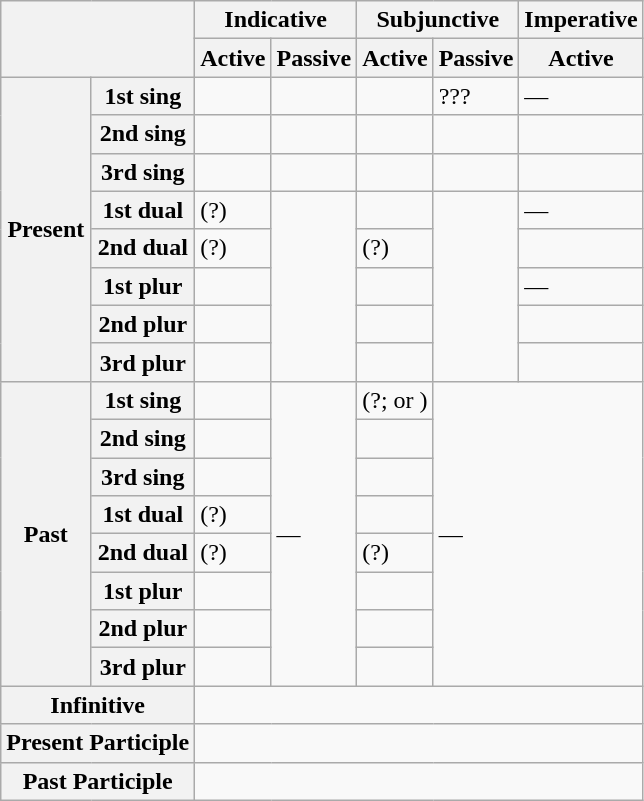<table class="wikitable">
<tr>
<th rowspan="2" colspan="2"></th>
<th colspan="2">Indicative</th>
<th colspan="2">Subjunctive</th>
<th>Imperative</th>
</tr>
<tr>
<th>Active</th>
<th>Passive</th>
<th>Active</th>
<th>Passive</th>
<th>Active</th>
</tr>
<tr>
<th rowspan="8">Present</th>
<th>1st sing</th>
<td></td>
<td> </td>
<td></td>
<td>???</td>
<td>—</td>
</tr>
<tr>
<th>2nd sing</th>
<td></td>
<td></td>
<td></td>
<td></td>
<td></td>
</tr>
<tr>
<th>3rd sing</th>
<td></td>
<td></td>
<td></td>
<td></td>
<td></td>
</tr>
<tr>
<th>1st dual</th>
<td> (?)</td>
<td rowspan="5"></td>
<td></td>
<td rowspan="5"></td>
<td>—</td>
</tr>
<tr>
<th>2nd dual</th>
<td> (?)</td>
<td> (?)</td>
<td></td>
</tr>
<tr>
<th>1st plur</th>
<td></td>
<td></td>
<td>—</td>
</tr>
<tr>
<th>2nd plur</th>
<td></td>
<td></td>
<td></td>
</tr>
<tr>
<th>3rd plur</th>
<td></td>
<td></td>
<td></td>
</tr>
<tr>
<th rowspan="8">Past</th>
<th>1st sing</th>
<td></td>
<td rowspan="8">—</td>
<td> (?; or )</td>
<td colspan="2" rowspan="8">—</td>
</tr>
<tr>
<th>2nd sing</th>
<td></td>
<td></td>
</tr>
<tr>
<th>3rd sing</th>
<td></td>
<td></td>
</tr>
<tr>
<th>1st dual</th>
<td> (?)</td>
<td></td>
</tr>
<tr>
<th>2nd dual</th>
<td> (?)</td>
<td> (?)</td>
</tr>
<tr>
<th>1st plur</th>
<td></td>
<td></td>
</tr>
<tr>
<th>2nd plur</th>
<td></td>
<td></td>
</tr>
<tr>
<th>3rd plur</th>
<td></td>
<td></td>
</tr>
<tr>
<th colspan="2">Infinitive</th>
<td colspan="5"></td>
</tr>
<tr>
<th colspan="2">Present Participle</th>
<td colspan="5"></td>
</tr>
<tr>
<th colspan="2">Past Participle</th>
<td colspan="5"></td>
</tr>
</table>
